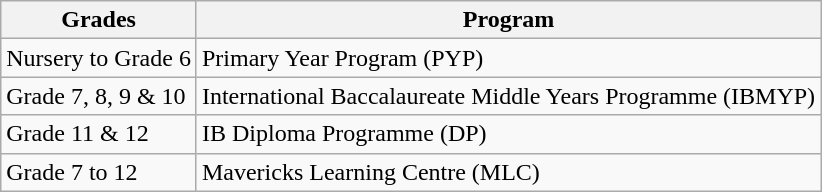<table class="wikitable">
<tr>
<th>Grades</th>
<th>Program</th>
</tr>
<tr>
<td>Nursery to Grade 6</td>
<td>Primary Year Program (PYP)</td>
</tr>
<tr>
<td>Grade 7, 8, 9 & 10</td>
<td>International Baccalaureate Middle Years Programme (IBMYP)</td>
</tr>
<tr>
<td>Grade 11 & 12</td>
<td>IB Diploma Programme (DP)</td>
</tr>
<tr>
<td>Grade 7 to 12</td>
<td>Mavericks Learning Centre (MLC)</td>
</tr>
</table>
